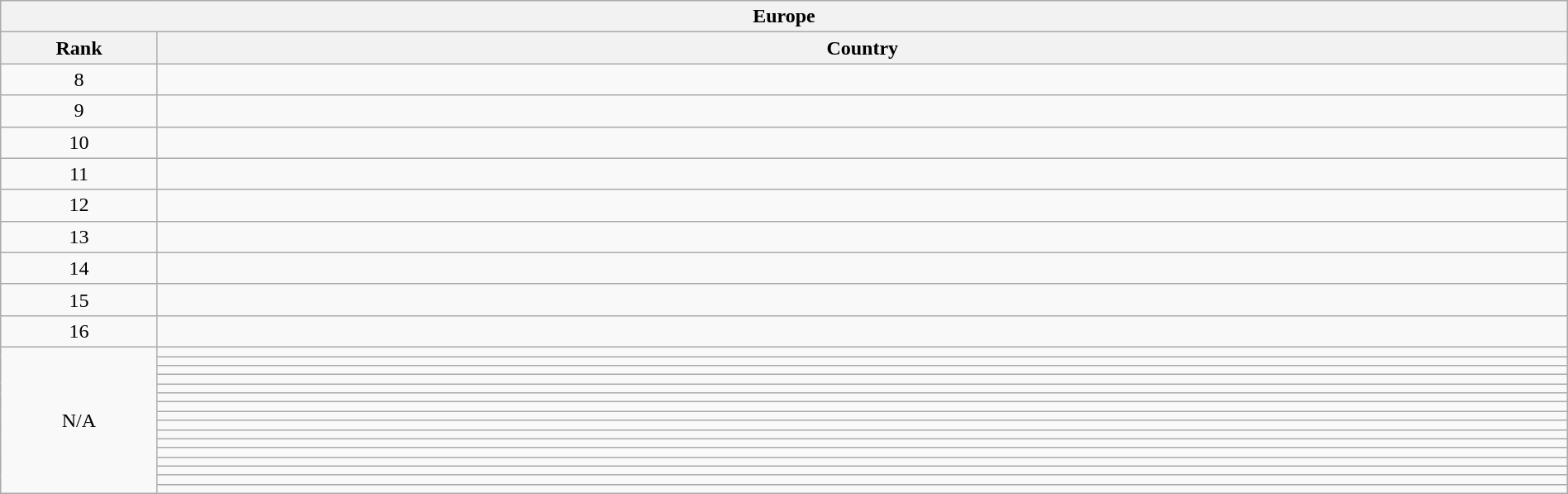<table class="wikitable sortable" style="text-align: center" width=100%>
<tr>
<th colspan=2 align="center">Europe</th>
</tr>
<tr>
<th width=10% align="center">Rank</th>
<th width=90% align="center">Country</th>
</tr>
<tr>
<td>8</td>
<td align="left"></td>
</tr>
<tr>
<td>9</td>
<td align="left"></td>
</tr>
<tr>
<td>10</td>
<td align="left"></td>
</tr>
<tr>
<td>11</td>
<td align="left"></td>
</tr>
<tr>
<td>12</td>
<td align="left"></td>
</tr>
<tr>
<td>13</td>
<td align="left"></td>
</tr>
<tr>
<td>14</td>
<td align="left"></td>
</tr>
<tr>
<td>15</td>
<td align="left"></td>
</tr>
<tr>
<td>16</td>
<td align="left"></td>
</tr>
<tr>
<td rowspan=16>N/A</td>
<td align="left"></td>
</tr>
<tr>
<td align="left"></td>
</tr>
<tr>
<td align="left"></td>
</tr>
<tr>
<td align="left"></td>
</tr>
<tr>
<td align="left"></td>
</tr>
<tr>
<td align="left"></td>
</tr>
<tr>
<td align="left"></td>
</tr>
<tr>
<td align="left"></td>
</tr>
<tr>
<td align="left"></td>
</tr>
<tr>
<td align="left"></td>
</tr>
<tr>
<td align="left"></td>
</tr>
<tr>
<td align="left"></td>
</tr>
<tr>
<td align="left"></td>
</tr>
<tr>
<td align="left"></td>
</tr>
<tr>
<td align="left"></td>
</tr>
<tr>
<td align="left"></td>
</tr>
</table>
